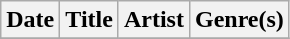<table class="wikitable" style="text-align: left;">
<tr>
<th>Date</th>
<th>Title</th>
<th>Artist</th>
<th>Genre(s)</th>
</tr>
<tr>
</tr>
</table>
